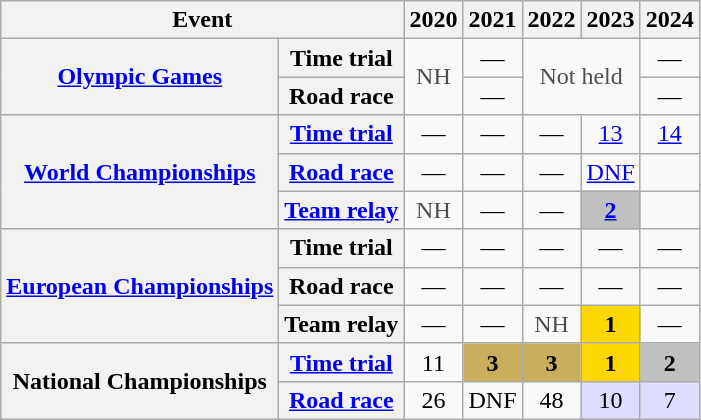<table class="wikitable plainrowheaders">
<tr style="background:#EEEEEE;">
<th scope="col" colspan=2>Event</th>
<th>2020</th>
<th>2021</th>
<th>2022</th>
<th>2023</th>
<th>2024</th>
</tr>
<tr style="text-align:center;">
<th scope="row" rowspan=2> <a href='#'>Olympic Games</a></th>
<th scope="row">Time trial</th>
<td style="color:#4d4d4d;" rowspan=2>NH</td>
<td>—</td>
<td style="color:#4d4d4d;" rowspan=2 colspan=2>Not held</td>
<td>—</td>
</tr>
<tr style="text-align:center;">
<th scope="row">Road race</th>
<td>—</td>
<td>—</td>
</tr>
<tr style="text-align:center;">
<th scope="row" rowspan=3> <a href='#'>World Championships</a></th>
<th scope="row"><a href='#'>Time trial</a></th>
<td>—</td>
<td>—</td>
<td>—</td>
<td><a href='#'>13</a></td>
<td><a href='#'>14</a></td>
</tr>
<tr style="text-align:center;">
<th scope="row"><a href='#'>Road race</a></th>
<td>—</td>
<td>—</td>
<td>—</td>
<td><a href='#'>DNF</a></td>
<td></td>
</tr>
<tr style="text-align:center;">
<th scope="row"><a href='#'>Team relay</a></th>
<td style="color:#4d4d4d;">NH</td>
<td>—</td>
<td>—</td>
<td style="background:silver;"><strong><a href='#'>2</a></strong></td>
<td></td>
</tr>
<tr style="text-align:center;">
<th scope="row" rowspan=3> <a href='#'>European Championships</a></th>
<th scope="row">Time trial</th>
<td>—</td>
<td>—</td>
<td>—</td>
<td>—</td>
<td>—</td>
</tr>
<tr style="text-align:center;">
<th scope="row">Road race</th>
<td>—</td>
<td>—</td>
<td>—</td>
<td>—</td>
<td>—</td>
</tr>
<tr style="text-align:center;">
<th scope="row">Team relay</th>
<td>—</td>
<td>—</td>
<td style="color:#4d4d4d;">NH</td>
<th style="background:gold;">1</th>
<td>—</td>
</tr>
<tr style="text-align:center;">
<th scope="row" rowspan=2> National Championships</th>
<th scope="row"><a href='#'>Time trial</a></th>
<td>11</td>
<th style="background:#C9AE5D;;">3</th>
<th style="background:#C9AE5D;;">3</th>
<th style="background:gold;">1</th>
<th style="background:silver;">2</th>
</tr>
<tr style="text-align:center;">
<th scope="row"><a href='#'>Road race</a></th>
<td>26</td>
<td>DNF</td>
<td>48</td>
<td style="background:#ddf;">10</td>
<td style="background:#ddf;">7</td>
</tr>
</table>
